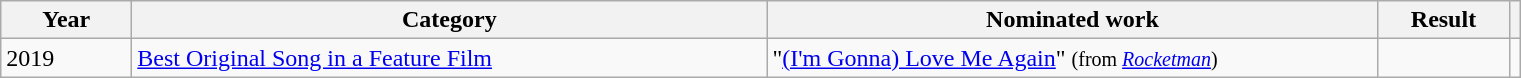<table class=wikitable>
<tr>
<th scope="col" style="width:5em;">Year</th>
<th scope="col" style="width:26em;">Category</th>
<th scope="col" style="width:25em;">Nominated work</th>
<th scope="col" style="width:5em;">Result</th>
<th></th>
</tr>
<tr>
<td>2019</td>
<td><a href='#'>Best Original Song in a Feature Film</a></td>
<td>"<a href='#'>(I'm Gonna) Love Me Again</a>" <small>(from <em><a href='#'>Rocketman</a></em>)</small></td>
<td></td>
<td align="center"></td>
</tr>
</table>
